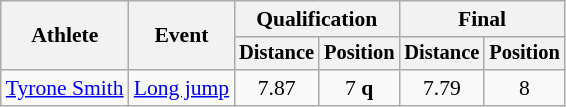<table class=wikitable style="font-size:90%">
<tr>
<th rowspan="2">Athlete</th>
<th rowspan="2">Event</th>
<th colspan="2">Qualification</th>
<th colspan="2">Final</th>
</tr>
<tr style="font-size:95%">
<th>Distance</th>
<th>Position</th>
<th>Distance</th>
<th>Position</th>
</tr>
<tr align=center>
<td align=left><a href='#'>Tyrone Smith</a></td>
<td align=left><a href='#'>Long jump</a></td>
<td>7.87</td>
<td>7 <strong>q</strong></td>
<td>7.79</td>
<td>8</td>
</tr>
</table>
